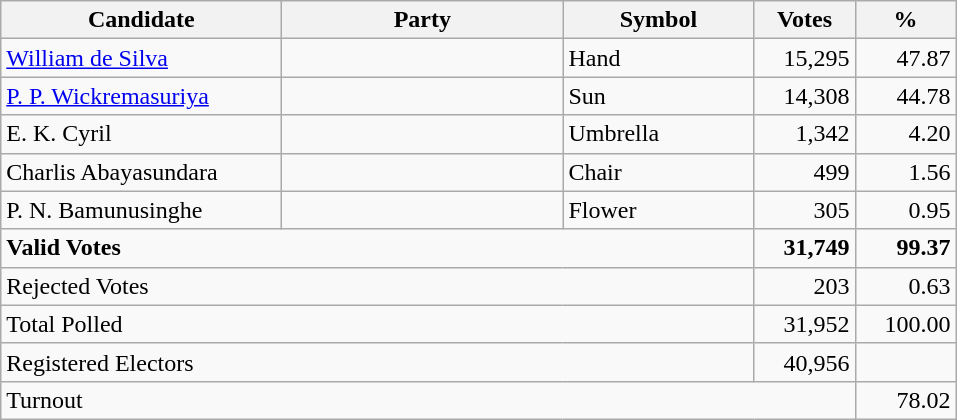<table class="wikitable" border="1" style="text-align:right;">
<tr>
<th align=left width="180">Candidate</th>
<th align=left width="180">Party</th>
<th align=left width="120">Symbol</th>
<th align=left width="60">Votes</th>
<th align=left width="60">%</th>
</tr>
<tr>
<td align=left><a href='#'>William de Silva</a></td>
<td></td>
<td align=left>Hand</td>
<td align=right>15,295</td>
<td align=right>47.87</td>
</tr>
<tr>
<td align=left><a href='#'>P. P. Wickremasuriya</a></td>
<td></td>
<td align=left>Sun</td>
<td align=right>14,308</td>
<td align=right>44.78</td>
</tr>
<tr>
<td align=left>E. K. Cyril</td>
<td></td>
<td align=left>Umbrella</td>
<td align=right>1,342</td>
<td align=right>4.20</td>
</tr>
<tr>
<td align=left>Charlis Abayasundara</td>
<td></td>
<td align=left>Chair</td>
<td align=right>499</td>
<td align=right>1.56</td>
</tr>
<tr>
<td align=left>P. N. Bamunusinghe</td>
<td></td>
<td align=left>Flower</td>
<td align=right>305</td>
<td align=right>0.95</td>
</tr>
<tr>
<td align=left colspan=3><strong>Valid Votes</strong></td>
<td align=right><strong>31,749</strong></td>
<td align=right><strong>99.37</strong></td>
</tr>
<tr>
<td align=left colspan=3>Rejected Votes</td>
<td align=right>203</td>
<td align=right>0.63</td>
</tr>
<tr>
<td align=left colspan=3>Total Polled</td>
<td align=right>31,952</td>
<td align=right>100.00</td>
</tr>
<tr>
<td align=left colspan=3>Registered Electors</td>
<td align=right>40,956</td>
<td></td>
</tr>
<tr>
<td align=left colspan=4>Turnout</td>
<td align=right>78.02</td>
</tr>
</table>
